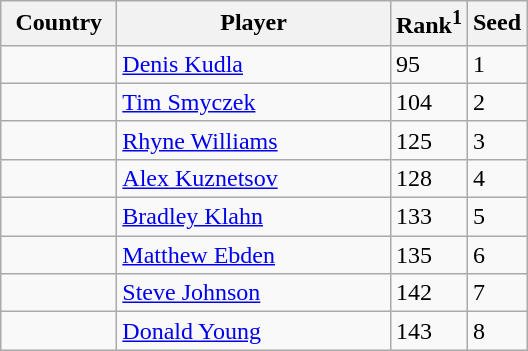<table class="sortable wikitable">
<tr>
<th width="70">Country</th>
<th width="175">Player</th>
<th>Rank<sup>1</sup></th>
<th>Seed</th>
</tr>
<tr>
<td></td>
<td><a href='#'>Denis Kudla</a></td>
<td>95</td>
<td>1</td>
</tr>
<tr>
<td></td>
<td><a href='#'>Tim Smyczek</a></td>
<td>104</td>
<td>2</td>
</tr>
<tr>
<td></td>
<td><a href='#'>Rhyne Williams</a></td>
<td>125</td>
<td>3</td>
</tr>
<tr>
<td></td>
<td><a href='#'>Alex Kuznetsov</a></td>
<td>128</td>
<td>4</td>
</tr>
<tr>
<td></td>
<td><a href='#'>Bradley Klahn</a></td>
<td>133</td>
<td>5</td>
</tr>
<tr>
<td></td>
<td><a href='#'>Matthew Ebden</a></td>
<td>135</td>
<td>6</td>
</tr>
<tr>
<td></td>
<td><a href='#'>Steve Johnson</a></td>
<td>142</td>
<td>7</td>
</tr>
<tr>
<td></td>
<td><a href='#'>Donald Young</a></td>
<td>143</td>
<td>8</td>
</tr>
</table>
